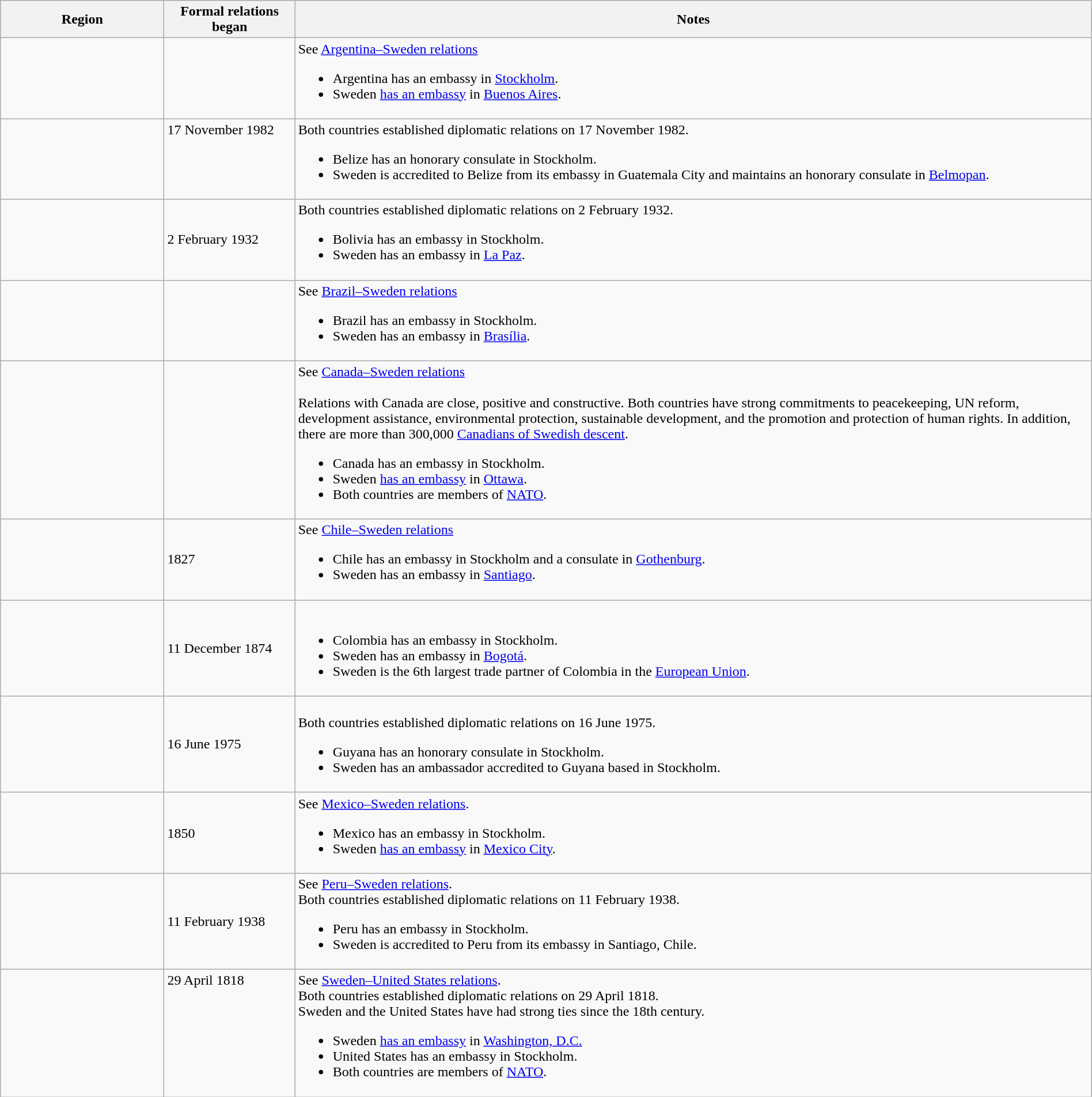<table class="wikitable sortable" border="1" style="width:100%; margin:auto;">
<tr>
<th width="15%">Region</th>
<th width="12%">Formal relations began</th>
<th>Notes</th>
</tr>
<tr -valign="top">
<td></td>
<td></td>
<td>See <a href='#'>Argentina–Sweden relations</a><br><ul><li>Argentina has an embassy in <a href='#'>Stockholm</a>.</li><li>Sweden <a href='#'>has an embassy</a> in <a href='#'>Buenos Aires</a>.</li></ul></td>
</tr>
<tr - valign="top">
<td></td>
<td>17 November 1982</td>
<td>Both countries established diplomatic relations on 17 November 1982.<br><ul><li>Belize has an honorary consulate in Stockholm.</li><li>Sweden is accredited to Belize from its embassy in Guatemala City and maintains an honorary consulate in <a href='#'>Belmopan</a>.</li></ul></td>
</tr>
<tr -valign="top">
<td></td>
<td>2 February 1932</td>
<td>Both countries established diplomatic relations on 2 February 1932.<br><ul><li>Bolivia has an embassy in Stockholm.</li><li>Sweden has an embassy in <a href='#'>La Paz</a>.</li></ul></td>
</tr>
<tr -valign="top">
<td></td>
<td></td>
<td>See <a href='#'>Brazil–Sweden relations</a><br><ul><li>Brazil has an embassy in Stockholm.</li><li>Sweden has an embassy in <a href='#'>Brasília</a>.</li></ul></td>
</tr>
<tr -valign="top">
<td></td>
<td></td>
<td>See <a href='#'>Canada–Sweden relations</a><br><br>Relations with Canada are close, positive and constructive. Both countries have strong commitments to peacekeeping, UN reform, development assistance, environmental protection, sustainable development, and the promotion and protection of human rights. In addition, there are more than 300,000 <a href='#'>Canadians of Swedish descent</a>.<ul><li>Canada has an embassy in Stockholm.</li><li>Sweden <a href='#'>has an embassy</a> in <a href='#'>Ottawa</a>.</li><li>Both countries are members of <a href='#'>NATO</a>.</li></ul></td>
</tr>
<tr -valign="top">
<td></td>
<td>1827</td>
<td>See <a href='#'>Chile–Sweden relations</a><br><ul><li>Chile has an embassy in Stockholm and a consulate in <a href='#'>Gothenburg</a>.</li><li>Sweden has an embassy in <a href='#'>Santiago</a>.</li></ul></td>
</tr>
<tr -valign="top">
<td></td>
<td>11 December 1874</td>
<td><br><ul><li>Colombia has an embassy in Stockholm.</li><li>Sweden has an embassy in <a href='#'>Bogotá</a>.</li><li>Sweden is the 6th largest trade partner of Colombia in the <a href='#'>European Union</a>.</li></ul></td>
</tr>
<tr -valign="top">
<td></td>
<td>16 June 1975</td>
<td><br>Both countries established diplomatic relations on 16 June 1975.<ul><li>Guyana has an honorary consulate in Stockholm.</li><li>Sweden has an ambassador accredited to Guyana based in Stockholm.</li></ul></td>
</tr>
<tr -valign="top">
<td></td>
<td>1850</td>
<td>See <a href='#'>Mexico–Sweden relations</a>.<br><ul><li>Mexico has an embassy in Stockholm.</li><li>Sweden <a href='#'>has an embassy</a> in <a href='#'>Mexico City</a>.</li></ul></td>
</tr>
<tr -valign="top">
<td></td>
<td>11 February 1938</td>
<td>See <a href='#'>Peru–Sweden relations</a>.<br>Both countries established diplomatic relations on 11 February 1938.<ul><li>Peru has an embassy in Stockholm.</li><li>Sweden is accredited to Peru from its embassy in Santiago, Chile.</li></ul></td>
</tr>
<tr - valign="top">
<td></td>
<td>29 April 1818</td>
<td>See <a href='#'>Sweden–United States relations</a>.<br>Both countries established diplomatic relations on 29 April 1818.
<br>Sweden and the United States have had strong ties since the 18th century.<ul><li>Sweden <a href='#'>has an embassy</a> in <a href='#'>Washington, D.C.</a></li><li>United States has an embassy in Stockholm.</li><li>Both countries are members of <a href='#'>NATO</a>.</li></ul></td>
</tr>
</table>
